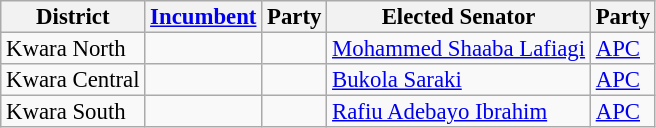<table class="sortable wikitable" style="font-size:95%;line-height:14px;">
<tr>
<th class="unsortable">District</th>
<th class="unsortable"><a href='#'>Incumbent</a></th>
<th>Party</th>
<th class="unsortable">Elected Senator</th>
<th>Party</th>
</tr>
<tr>
<td>Kwara North</td>
<td></td>
<td></td>
<td><a href='#'>Mohammed Shaaba Lafiagi</a></td>
<td><a href='#'>APC</a></td>
</tr>
<tr>
<td>Kwara Central</td>
<td></td>
<td></td>
<td><a href='#'>Bukola Saraki</a></td>
<td><a href='#'>APC</a></td>
</tr>
<tr>
<td>Kwara South</td>
<td></td>
<td></td>
<td><a href='#'>Rafiu Adebayo Ibrahim</a></td>
<td><a href='#'>APC</a></td>
</tr>
</table>
